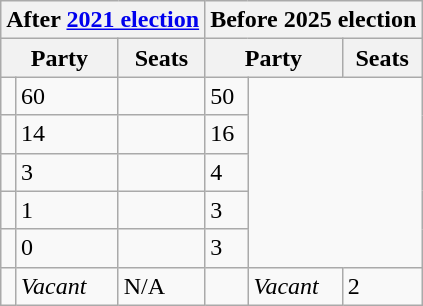<table class="wikitable">
<tr>
<th colspan="3">After <a href='#'>2021 election</a></th>
<th colspan="3">Before 2025 election</th>
</tr>
<tr>
<th colspan="2">Party</th>
<th>Seats</th>
<th colspan="2">Party</th>
<th>Seats</th>
</tr>
<tr>
<td></td>
<td>60</td>
<td></td>
<td>50</td>
</tr>
<tr>
<td></td>
<td>14</td>
<td></td>
<td>16</td>
</tr>
<tr>
<td></td>
<td>3</td>
<td></td>
<td>4</td>
</tr>
<tr>
<td></td>
<td>1</td>
<td></td>
<td>3</td>
</tr>
<tr>
<td></td>
<td>0</td>
<td></td>
<td>3</td>
</tr>
<tr>
<td></td>
<td><em>Vacant</em></td>
<td>N/A</td>
<td></td>
<td><em>Vacant</em></td>
<td>2</td>
</tr>
</table>
